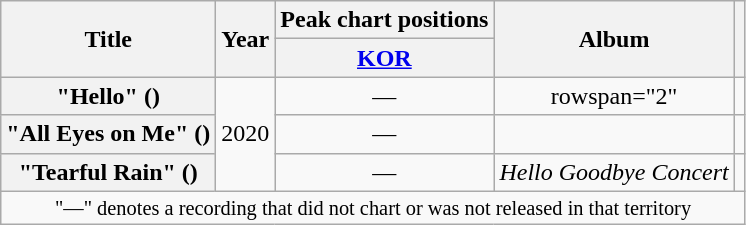<table class="wikitable plainrowheaders" style="text-align:center">
<tr>
<th scope="col" rowspan="2">Title</th>
<th scope="col" rowspan="2">Year</th>
<th scope="col">Peak chart positions</th>
<th scope="col" rowspan="2">Album</th>
<th scope="col" rowspan="2"></th>
</tr>
<tr>
<th><a href='#'>KOR</a></th>
</tr>
<tr>
<th scope="row">"Hello" ()</th>
<td rowspan="3">2020</td>
<td>—</td>
<td>rowspan="2" </td>
<td></td>
</tr>
<tr>
<th scope="row">"All Eyes on Me" ()</th>
<td>—</td>
<td></td>
</tr>
<tr>
<th scope="row">"Tearful Rain" ()</th>
<td>—</td>
<td><em>Hello Goodbye Concert</em></td>
<td></td>
</tr>
<tr>
<td colspan="5" style="font-size:85%">"—" denotes a recording that did not chart or was not released in that territory</td>
</tr>
</table>
